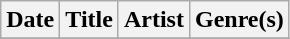<table class="wikitable" style="text-align: left;">
<tr>
<th>Date</th>
<th>Title</th>
<th>Artist</th>
<th>Genre(s)</th>
</tr>
<tr>
</tr>
</table>
